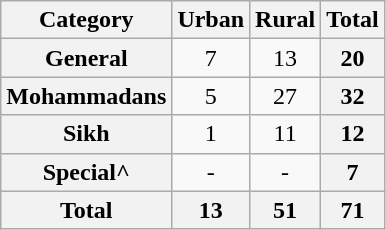<table class="wikitable" style="text-align:center">
<tr>
<th>Category</th>
<th>Urban</th>
<th>Rural</th>
<th>Total</th>
</tr>
<tr>
<th>General</th>
<td>7</td>
<td>13</td>
<th>20</th>
</tr>
<tr>
<th>Mohammadans</th>
<td>5</td>
<td>27</td>
<th>32</th>
</tr>
<tr>
<th>Sikh</th>
<td>1</td>
<td>11</td>
<th>12</th>
</tr>
<tr>
<th>Special^</th>
<td>-</td>
<td>-</td>
<th>7</th>
</tr>
<tr>
<th>Total</th>
<th>13</th>
<th>51</th>
<th>71</th>
</tr>
</table>
